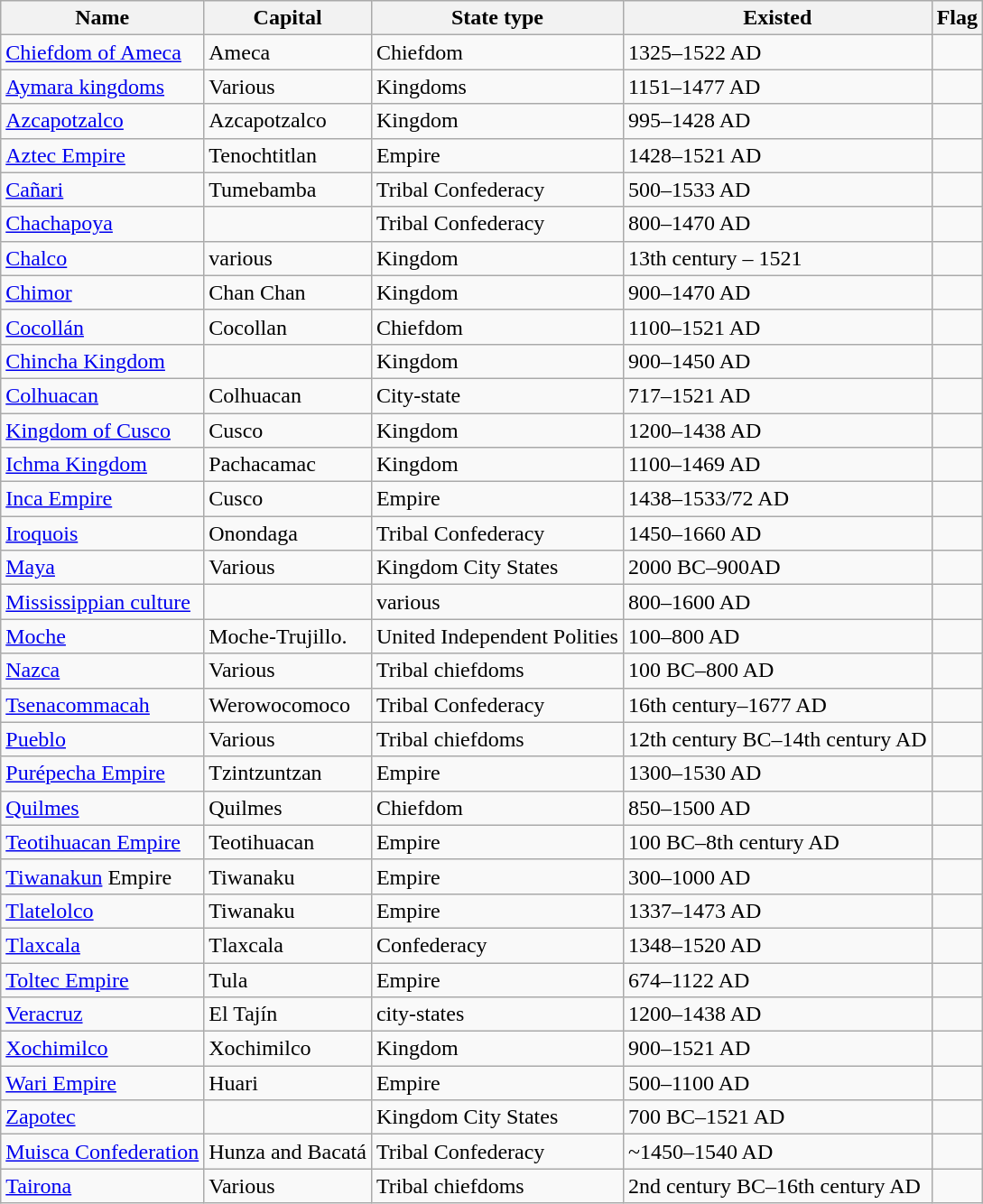<table class="wikitable sortable" border="1">
<tr>
<th>Name</th>
<th>Capital</th>
<th>State type</th>
<th>Existed</th>
<th>Flag</th>
</tr>
<tr>
<td><a href='#'>Chiefdom of Ameca</a></td>
<td>Ameca</td>
<td>Chiefdom</td>
<td>1325–1522 AD</td>
<td></td>
</tr>
<tr>
<td><a href='#'>Aymara kingdoms</a></td>
<td>Various</td>
<td>Kingdoms</td>
<td>1151–1477 AD</td>
<td></td>
</tr>
<tr>
<td><a href='#'>Azcapotzalco</a></td>
<td>Azcapotzalco</td>
<td>Kingdom</td>
<td>995–1428 AD</td>
<td></td>
</tr>
<tr>
<td><a href='#'>Aztec Empire</a></td>
<td>Tenochtitlan</td>
<td>Empire</td>
<td>1428–1521 AD</td>
<td></td>
</tr>
<tr>
<td><a href='#'>Cañari</a></td>
<td>Tumebamba</td>
<td>Tribal Confederacy</td>
<td>500–1533 AD</td>
<td></td>
</tr>
<tr>
<td><a href='#'>Chachapoya</a></td>
<td></td>
<td>Tribal Confederacy</td>
<td>800–1470 AD</td>
<td></td>
</tr>
<tr>
<td><a href='#'>Chalco</a></td>
<td>various</td>
<td>Kingdom</td>
<td>13th century – 1521</td>
<td></td>
</tr>
<tr>
<td><a href='#'>Chimor</a></td>
<td>Chan Chan</td>
<td>Kingdom</td>
<td>900–1470 AD</td>
<td></td>
</tr>
<tr>
<td><a href='#'>Cocollán</a></td>
<td>Cocollan</td>
<td>Chiefdom</td>
<td>1100–1521 AD</td>
<td></td>
</tr>
<tr>
<td><a href='#'>Chincha Kingdom</a></td>
<td></td>
<td>Kingdom</td>
<td>900–1450 AD</td>
<td></td>
</tr>
<tr>
<td><a href='#'>Colhuacan</a></td>
<td>Colhuacan</td>
<td>City-state</td>
<td>717–1521 AD</td>
<td></td>
</tr>
<tr>
<td><a href='#'>Kingdom of Cusco</a></td>
<td>Cusco</td>
<td>Kingdom</td>
<td>1200–1438 AD</td>
<td></td>
</tr>
<tr>
<td><a href='#'>Ichma Kingdom</a></td>
<td>Pachacamac</td>
<td>Kingdom</td>
<td>1100–1469 AD</td>
<td></td>
</tr>
<tr>
<td><a href='#'>Inca Empire</a></td>
<td>Cusco</td>
<td>Empire</td>
<td>1438–1533/72 AD</td>
<td></td>
</tr>
<tr>
<td><a href='#'>Iroquois</a></td>
<td>Onondaga</td>
<td>Tribal Confederacy</td>
<td>1450–1660 AD</td>
<td></td>
</tr>
<tr>
<td><a href='#'>Maya</a></td>
<td>Various</td>
<td>Kingdom City States</td>
<td>2000 BC–900AD</td>
<td></td>
</tr>
<tr>
<td><a href='#'>Mississippian culture</a></td>
<td></td>
<td>various</td>
<td>800–1600 AD</td>
<td></td>
</tr>
<tr>
<td><a href='#'>Moche</a></td>
<td>Moche-Trujillo.</td>
<td>United Independent Polities</td>
<td>100–800 AD</td>
<td></td>
</tr>
<tr>
<td><a href='#'>Nazca</a></td>
<td>Various</td>
<td>Tribal chiefdoms</td>
<td>100 BC–800 AD</td>
<td></td>
</tr>
<tr>
<td><a href='#'>Tsenacommacah</a></td>
<td>Werowocomoco</td>
<td>Tribal Confederacy</td>
<td>16th century–1677 AD</td>
<td></td>
</tr>
<tr>
<td><a href='#'>Pueblo</a></td>
<td>Various</td>
<td>Tribal chiefdoms</td>
<td>12th century BC–14th century AD</td>
<td></td>
</tr>
<tr>
<td><a href='#'>Purépecha Empire</a></td>
<td>Tzintzuntzan</td>
<td>Empire</td>
<td>1300–1530 AD</td>
<td></td>
</tr>
<tr>
<td><a href='#'>Quilmes</a></td>
<td>Quilmes</td>
<td>Chiefdom</td>
<td>850–1500 AD</td>
<td></td>
</tr>
<tr>
<td><a href='#'>Teotihuacan Empire</a></td>
<td>Teotihuacan</td>
<td>Empire</td>
<td>100 BC–8th century AD</td>
<td></td>
</tr>
<tr>
<td><a href='#'>Tiwanakun</a> Empire</td>
<td>Tiwanaku</td>
<td>Empire</td>
<td>300–1000 AD</td>
<td></td>
</tr>
<tr>
<td><a href='#'>Tlatelolco</a></td>
<td>Tiwanaku</td>
<td>Empire</td>
<td>1337–1473 AD</td>
<td></td>
</tr>
<tr>
<td><a href='#'>Tlaxcala</a></td>
<td>Tlaxcala</td>
<td>Confederacy</td>
<td>1348–1520 AD</td>
<td></td>
</tr>
<tr>
<td><a href='#'>Toltec Empire</a></td>
<td>Tula</td>
<td>Empire</td>
<td>674–1122 AD</td>
<td></td>
</tr>
<tr>
<td><a href='#'>Veracruz</a></td>
<td>El Tajín</td>
<td>city-states</td>
<td>1200–1438 AD</td>
<td></td>
</tr>
<tr>
<td><a href='#'>Xochimilco</a></td>
<td>Xochimilco</td>
<td>Kingdom</td>
<td>900–1521 AD</td>
<td></td>
</tr>
<tr>
<td><a href='#'>Wari Empire</a></td>
<td>Huari</td>
<td>Empire</td>
<td>500–1100 AD</td>
<td></td>
</tr>
<tr>
<td><a href='#'>Zapotec</a></td>
<td></td>
<td>Kingdom City States</td>
<td>700 BC–1521 AD</td>
<td></td>
</tr>
<tr>
<td><a href='#'>Muisca Confederation</a></td>
<td>Hunza and Bacatá</td>
<td>Tribal Confederacy</td>
<td>~1450–1540 AD</td>
<td></td>
</tr>
<tr>
<td><a href='#'>Tairona</a></td>
<td>Various</td>
<td>Tribal chiefdoms</td>
<td>2nd century BC–16th century AD</td>
<td></td>
</tr>
</table>
